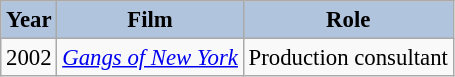<table class="wikitable" style="font-size:95%;">
<tr>
<th style="background:#B0C4DE;">Year</th>
<th style="background:#B0C4DE;">Film</th>
<th style="background:#B0C4DE;">Role</th>
</tr>
<tr>
<td>2002</td>
<td><em><a href='#'>Gangs of New York</a></em></td>
<td>Production consultant</td>
</tr>
</table>
